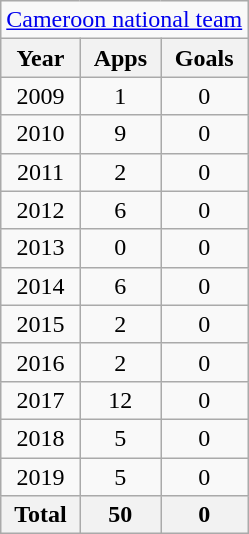<table class="wikitable" style="text-align:center">
<tr>
<td colspan="3"><a href='#'>Cameroon national team</a></td>
</tr>
<tr>
<th>Year</th>
<th>Apps</th>
<th>Goals</th>
</tr>
<tr>
<td>2009</td>
<td>1</td>
<td>0</td>
</tr>
<tr>
<td>2010</td>
<td>9</td>
<td>0</td>
</tr>
<tr>
<td>2011</td>
<td>2</td>
<td>0</td>
</tr>
<tr>
<td>2012</td>
<td>6</td>
<td>0</td>
</tr>
<tr>
<td>2013</td>
<td>0</td>
<td>0</td>
</tr>
<tr>
<td>2014</td>
<td>6</td>
<td>0</td>
</tr>
<tr>
<td>2015</td>
<td>2</td>
<td>0</td>
</tr>
<tr>
<td>2016</td>
<td>2</td>
<td>0</td>
</tr>
<tr>
<td>2017</td>
<td>12</td>
<td>0</td>
</tr>
<tr>
<td>2018</td>
<td>5</td>
<td>0</td>
</tr>
<tr>
<td>2019</td>
<td>5</td>
<td>0</td>
</tr>
<tr>
<th>Total</th>
<th>50</th>
<th>0</th>
</tr>
</table>
